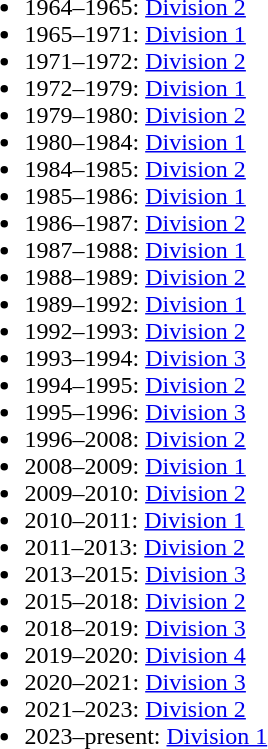<table>
<tr>
<td valign="top"><br><ul><li>1964–1965: <a href='#'>Division 2</a></li><li>1965–1971: <a href='#'>Division 1</a></li><li>1971–1972: <a href='#'>Division 2</a></li><li>1972–1979: <a href='#'>Division 1</a></li><li>1979–1980: <a href='#'>Division 2</a></li><li>1980–1984: <a href='#'>Division 1</a></li><li>1984–1985: <a href='#'>Division 2</a></li><li>1985–1986: <a href='#'>Division 1</a></li><li>1986–1987: <a href='#'>Division 2</a></li><li>1987–1988: <a href='#'>Division 1</a></li><li>1988–1989: <a href='#'>Division 2</a></li><li>1989–1992: <a href='#'>Division 1</a></li><li>1992–1993: <a href='#'>Division 2</a></li><li>1993–1994: <a href='#'>Division 3</a></li><li>1994–1995: <a href='#'>Division 2</a></li><li>1995–1996: <a href='#'>Division 3</a></li><li>1996–2008: <a href='#'>Division 2</a></li><li>2008–2009: <a href='#'>Division 1</a></li><li>2009–2010: <a href='#'>Division 2</a></li><li>2010–2011: <a href='#'>Division 1</a></li><li>2011–2013: <a href='#'>Division 2</a></li><li>2013–2015: <a href='#'>Division 3</a></li><li>2015–2018: <a href='#'>Division 2</a></li><li>2018–2019: <a href='#'>Division 3</a></li><li>2019–2020: <a href='#'>Division 4</a></li><li>2020–2021: <a href='#'>Division 3</a></li><li>2021–2023: <a href='#'>Division 2</a></li><li>2023–present: <a href='#'>Division 1</a></li></ul></td>
</tr>
</table>
